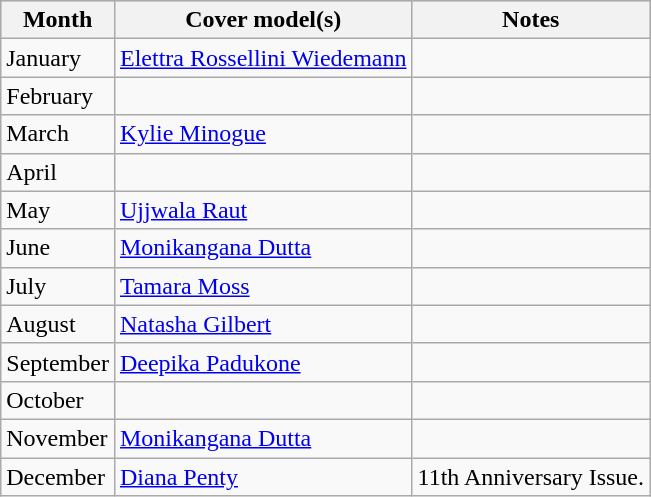<table class="wikitable">
<tr style="background:#ccc; text-align:center;">
<th>Month</th>
<th>Cover model(s)</th>
<th>Notes</th>
</tr>
<tr>
<td>January</td>
<td><a href='#'>Elettra Rossellini Wiedemann</a></td>
<td></td>
</tr>
<tr>
<td>February</td>
<td></td>
<td></td>
</tr>
<tr>
<td>March</td>
<td><a href='#'>Kylie Minogue</a></td>
<td></td>
</tr>
<tr>
<td>April</td>
<td></td>
<td></td>
</tr>
<tr>
<td>May</td>
<td><a href='#'>Ujjwala Raut</a></td>
<td></td>
</tr>
<tr>
<td>June</td>
<td><a href='#'>Monikangana Dutta</a></td>
<td></td>
</tr>
<tr>
<td>July</td>
<td><a href='#'>Tamara Moss</a></td>
<td></td>
</tr>
<tr>
<td>August</td>
<td><a href='#'>Natasha Gilbert</a></td>
<td></td>
</tr>
<tr>
<td>September</td>
<td><a href='#'>Deepika Padukone</a></td>
<td></td>
</tr>
<tr>
<td>October</td>
<td></td>
<td></td>
</tr>
<tr>
<td>November</td>
<td><a href='#'>Monikangana Dutta</a></td>
<td></td>
</tr>
<tr>
<td>December</td>
<td><a href='#'>Diana Penty</a></td>
<td>11th Anniversary Issue.</td>
</tr>
</table>
